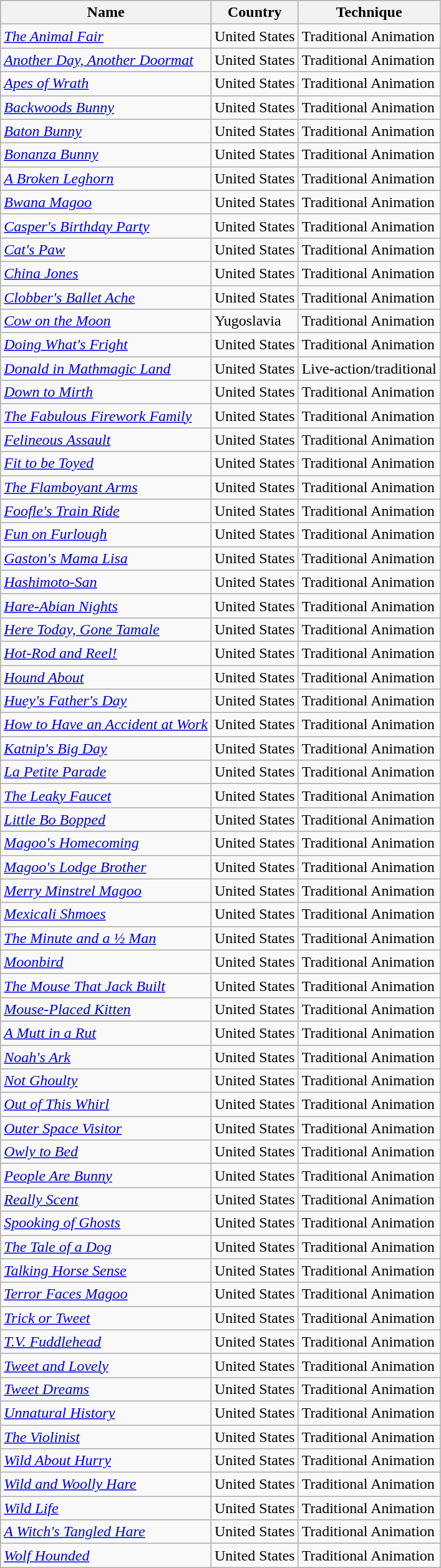<table class="wikitable sortable">
<tr>
<th>Name</th>
<th>Country</th>
<th>Technique</th>
</tr>
<tr>
<td><em><a href='#'>The Animal Fair</a></em></td>
<td>United States</td>
<td>Traditional Animation</td>
</tr>
<tr>
<td><em><a href='#'>Another Day, Another Doormat</a></em></td>
<td>United States</td>
<td>Traditional Animation</td>
</tr>
<tr>
<td><em><a href='#'>Apes of Wrath</a></em></td>
<td>United States</td>
<td>Traditional Animation</td>
</tr>
<tr>
<td><em><a href='#'>Backwoods Bunny</a></em></td>
<td>United States</td>
<td>Traditional Animation</td>
</tr>
<tr>
<td><em><a href='#'>Baton Bunny</a></em></td>
<td>United States</td>
<td>Traditional Animation</td>
</tr>
<tr>
<td><em><a href='#'>Bonanza Bunny</a></em></td>
<td>United States</td>
<td>Traditional Animation</td>
</tr>
<tr>
<td><em><a href='#'>A Broken Leghorn</a></em></td>
<td>United States</td>
<td>Traditional Animation</td>
</tr>
<tr>
<td><em><a href='#'>Bwana Magoo</a></em></td>
<td>United States</td>
<td>Traditional Animation</td>
</tr>
<tr>
<td><em><a href='#'>Casper's Birthday Party</a></em></td>
<td>United States</td>
<td>Traditional Animation</td>
</tr>
<tr>
<td><em><a href='#'>Cat's Paw</a></em></td>
<td>United States</td>
<td>Traditional Animation</td>
</tr>
<tr>
<td><em><a href='#'>China Jones</a></em></td>
<td>United States</td>
<td>Traditional Animation</td>
</tr>
<tr>
<td><em><a href='#'>Clobber's Ballet Ache</a></em></td>
<td>United States</td>
<td>Traditional Animation</td>
</tr>
<tr>
<td><em><a href='#'>Cow on the Moon</a></em></td>
<td>Yugoslavia</td>
<td>Traditional Animation</td>
</tr>
<tr>
<td><em><a href='#'>Doing What's Fright</a></em></td>
<td>United States</td>
<td>Traditional Animation</td>
</tr>
<tr>
<td><em><a href='#'>Donald in Mathmagic Land</a></em></td>
<td>United States</td>
<td>Live-action/traditional</td>
</tr>
<tr>
<td><em><a href='#'>Down to Mirth</a></em></td>
<td>United States</td>
<td>Traditional Animation</td>
</tr>
<tr>
<td><em><a href='#'>The Fabulous Firework Family</a></em></td>
<td>United States</td>
<td>Traditional Animation</td>
</tr>
<tr>
<td><em><a href='#'>Felineous Assault</a></em></td>
<td>United States</td>
<td>Traditional Animation</td>
</tr>
<tr>
<td><em><a href='#'>Fit to be Toyed</a></em></td>
<td>United States</td>
<td>Traditional Animation</td>
</tr>
<tr>
<td><em><a href='#'>The Flamboyant Arms</a></em></td>
<td>United States</td>
<td>Traditional Animation</td>
</tr>
<tr>
<td><em><a href='#'>Foofle's Train Ride</a></em></td>
<td>United States</td>
<td>Traditional Animation</td>
</tr>
<tr>
<td><em><a href='#'>Fun on Furlough</a></em></td>
<td>United States</td>
<td>Traditional Animation</td>
</tr>
<tr>
<td><em><a href='#'>Gaston's Mama Lisa</a></em></td>
<td>United States</td>
<td>Traditional Animation</td>
</tr>
<tr>
<td><em><a href='#'>Hashimoto-San</a></em></td>
<td>United States</td>
<td>Traditional Animation</td>
</tr>
<tr>
<td><em><a href='#'>Hare-Abian Nights</a></em></td>
<td>United States</td>
<td>Traditional Animation</td>
</tr>
<tr>
<td><em><a href='#'>Here Today, Gone Tamale</a></em></td>
<td>United States</td>
<td>Traditional Animation</td>
</tr>
<tr>
<td><em><a href='#'>Hot-Rod and Reel!</a></em></td>
<td>United States</td>
<td>Traditional Animation</td>
</tr>
<tr>
<td><em><a href='#'>Hound About</a></em></td>
<td>United States</td>
<td>Traditional Animation</td>
</tr>
<tr>
<td><em><a href='#'>Huey's Father's Day</a></em></td>
<td>United States</td>
<td>Traditional Animation</td>
</tr>
<tr>
<td><em><a href='#'>How to Have an Accident at Work</a></em></td>
<td>United States</td>
<td>Traditional Animation</td>
</tr>
<tr>
<td><em><a href='#'>Katnip's Big Day</a></em></td>
<td>United States</td>
<td>Traditional Animation</td>
</tr>
<tr>
<td><em><a href='#'>La Petite Parade</a></em></td>
<td>United States</td>
<td>Traditional Animation</td>
</tr>
<tr>
<td><em><a href='#'>The Leaky Faucet</a></em></td>
<td>United States</td>
<td>Traditional Animation</td>
</tr>
<tr>
<td><em><a href='#'>Little Bo Bopped</a></em></td>
<td>United States</td>
<td>Traditional Animation</td>
</tr>
<tr>
<td><em><a href='#'>Magoo's Homecoming</a></em></td>
<td>United States</td>
<td>Traditional Animation</td>
</tr>
<tr>
<td><em><a href='#'>Magoo's Lodge Brother</a></em></td>
<td>United States</td>
<td>Traditional Animation</td>
</tr>
<tr>
<td><em><a href='#'>Merry Minstrel Magoo</a></em></td>
<td>United States</td>
<td>Traditional Animation</td>
</tr>
<tr>
<td><em><a href='#'>Mexicali Shmoes</a></em></td>
<td>United States</td>
<td>Traditional Animation</td>
</tr>
<tr>
<td><em><a href='#'>The Minute and a ½ Man</a></em></td>
<td>United States</td>
<td>Traditional Animation</td>
</tr>
<tr>
<td><em><a href='#'>Moonbird</a></em></td>
<td>United States</td>
<td>Traditional Animation</td>
</tr>
<tr>
<td><em><a href='#'>The Mouse That Jack Built</a></em></td>
<td>United States</td>
<td>Traditional Animation</td>
</tr>
<tr>
<td><em><a href='#'>Mouse-Placed Kitten</a></em></td>
<td>United States</td>
<td>Traditional Animation</td>
</tr>
<tr>
<td><em><a href='#'>A Mutt in a Rut</a></em></td>
<td>United States</td>
<td>Traditional Animation</td>
</tr>
<tr>
<td><em><a href='#'>Noah's Ark</a></em></td>
<td>United States</td>
<td>Traditional Animation</td>
</tr>
<tr>
<td><em><a href='#'>Not Ghoulty</a></em></td>
<td>United States</td>
<td>Traditional Animation</td>
</tr>
<tr>
<td><em><a href='#'>Out of This Whirl</a></em></td>
<td>United States</td>
<td>Traditional Animation</td>
</tr>
<tr>
<td><em><a href='#'>Outer Space Visitor</a></em></td>
<td>United States</td>
<td>Traditional Animation</td>
</tr>
<tr>
<td><em><a href='#'>Owly to Bed</a></em></td>
<td>United States</td>
<td>Traditional Animation</td>
</tr>
<tr>
<td><em><a href='#'>People Are Bunny</a></em></td>
<td>United States</td>
<td>Traditional Animation</td>
</tr>
<tr>
<td><em><a href='#'>Really Scent</a></em></td>
<td>United States</td>
<td>Traditional Animation</td>
</tr>
<tr>
<td><em><a href='#'>Spooking of Ghosts</a></em></td>
<td>United States</td>
<td>Traditional Animation</td>
</tr>
<tr>
<td><em><a href='#'>The Tale of a Dog</a></em></td>
<td>United States</td>
<td>Traditional Animation</td>
</tr>
<tr>
<td><em><a href='#'>Talking Horse Sense</a></em></td>
<td>United States</td>
<td>Traditional Animation</td>
</tr>
<tr>
<td><em><a href='#'>Terror Faces Magoo</a></em></td>
<td>United States</td>
<td>Traditional Animation</td>
</tr>
<tr>
<td><em><a href='#'>Trick or Tweet</a></em></td>
<td>United States</td>
<td>Traditional Animation</td>
</tr>
<tr>
<td><em><a href='#'>T.V. Fuddlehead</a></em></td>
<td>United States</td>
<td>Traditional Animation</td>
</tr>
<tr>
<td><em><a href='#'>Tweet and Lovely</a></em></td>
<td>United States</td>
<td>Traditional Animation</td>
</tr>
<tr>
<td><em><a href='#'>Tweet Dreams</a></em></td>
<td>United States</td>
<td>Traditional Animation</td>
</tr>
<tr>
<td><em><a href='#'>Unnatural History</a></em></td>
<td>United States</td>
<td>Traditional Animation</td>
</tr>
<tr>
<td><em><a href='#'>The Violinist</a></em></td>
<td>United States</td>
<td>Traditional Animation</td>
</tr>
<tr>
<td><em><a href='#'>Wild About Hurry</a></em></td>
<td>United States</td>
<td>Traditional Animation</td>
</tr>
<tr>
<td><em><a href='#'>Wild and Woolly Hare</a></em></td>
<td>United States</td>
<td>Traditional Animation</td>
</tr>
<tr>
<td><em><a href='#'>Wild Life</a></em></td>
<td>United States</td>
<td>Traditional Animation</td>
</tr>
<tr>
<td><em><a href='#'>A Witch's Tangled Hare</a></em></td>
<td>United States</td>
<td>Traditional Animation</td>
</tr>
<tr>
<td><em><a href='#'>Wolf Hounded</a></em></td>
<td>United States</td>
<td>Traditional Animation</td>
</tr>
</table>
